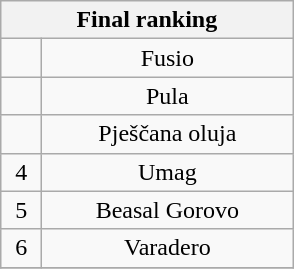<table class="wikitable">
<tr>
<th colspan=2>Final ranking</th>
</tr>
<tr>
<td width="20px" align=center></td>
<td width="160px"  align=center>Fusio</td>
</tr>
<tr>
<td width="20px" align=center></td>
<td width="160px"  align=center>Pula</td>
</tr>
<tr>
<td width="20px" align=center></td>
<td width="160px"  align=center>Pješčana oluja</td>
</tr>
<tr>
<td width="20px" align=center>4</td>
<td width="160px"  align=center>Umag</td>
</tr>
<tr>
<td width="20px" align=center>5</td>
<td width="160px"  align=center>Beasal Gorovo</td>
</tr>
<tr>
<td width="20px" align=center>6</td>
<td width="160px"  align=center>Varadero</td>
</tr>
<tr>
</tr>
</table>
